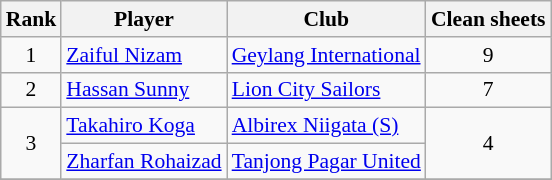<table class="wikitable plainrowheaders sortable" style="font-size:90%">
<tr>
<th>Rank</th>
<th>Player</th>
<th>Club</th>
<th>Clean sheets</th>
</tr>
<tr>
<td align="center" rowspan="1">1</td>
<td> <a href='#'>Zaiful Nizam</a></td>
<td><a href='#'>Geylang International</a></td>
<td align="center" rowspan="1">9</td>
</tr>
<tr>
<td align="center" rowspan="1">2</td>
<td> <a href='#'>Hassan Sunny</a></td>
<td><a href='#'>Lion City Sailors</a></td>
<td align="center" rowspan="1">7</td>
</tr>
<tr>
<td align="center" rowspan="2">3</td>
<td> <a href='#'>Takahiro Koga</a></td>
<td><a href='#'>Albirex Niigata (S)</a></td>
<td align="center" rowspan="2">4</td>
</tr>
<tr>
<td> <a href='#'>Zharfan Rohaizad</a></td>
<td><a href='#'>Tanjong Pagar United</a></td>
</tr>
<tr>
</tr>
</table>
